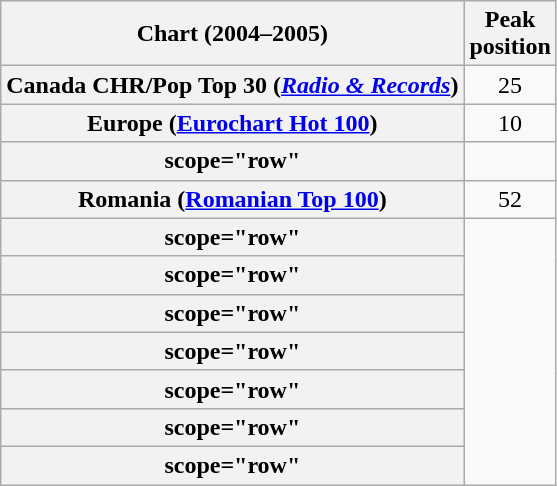<table class="wikitable sortable plainrowheaders" style="text-align:center">
<tr>
<th scope="col">Chart (2004–2005)</th>
<th scope="col">Peak<br>position</th>
</tr>
<tr>
<th scope="row">Canada CHR/Pop Top 30 (<em><a href='#'>Radio & Records</a></em>)</th>
<td>25</td>
</tr>
<tr>
<th scope="row">Europe (<a href='#'>Eurochart Hot 100</a>)</th>
<td>10</td>
</tr>
<tr>
<th>scope="row"</th>
</tr>
<tr>
<th scope="row">Romania (<a href='#'>Romanian Top 100</a>)</th>
<td>52</td>
</tr>
<tr>
<th>scope="row"</th>
</tr>
<tr>
<th>scope="row"</th>
</tr>
<tr>
<th>scope="row"</th>
</tr>
<tr>
<th>scope="row"</th>
</tr>
<tr>
<th>scope="row"</th>
</tr>
<tr>
<th>scope="row"</th>
</tr>
<tr>
<th>scope="row"</th>
</tr>
</table>
